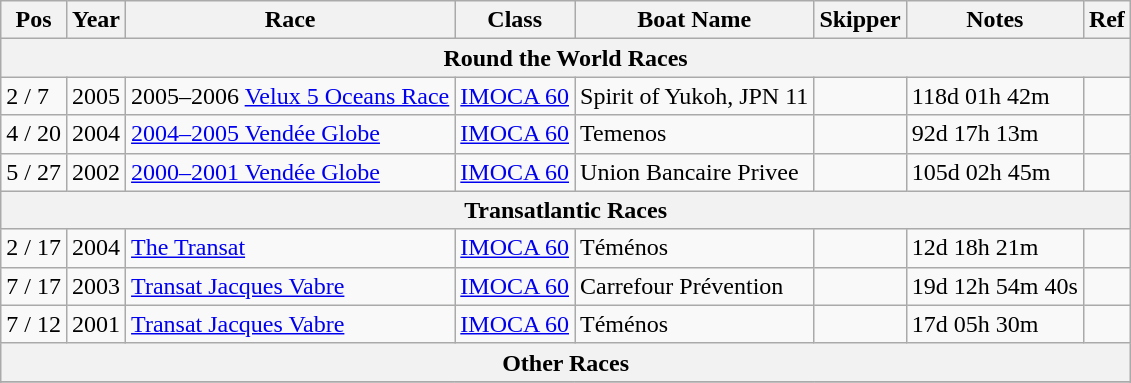<table class="wikitable sortable">
<tr>
<th>Pos</th>
<th>Year</th>
<th>Race</th>
<th>Class</th>
<th>Boat Name</th>
<th>Skipper</th>
<th>Notes</th>
<th>Ref</th>
</tr>
<tr>
<th colspan = 8><strong>Round the World Races</strong></th>
</tr>
<tr>
<td>2 / 7</td>
<td>2005</td>
<td>2005–2006 <a href='#'>Velux 5 Oceans Race</a></td>
<td><a href='#'>IMOCA 60</a></td>
<td>Spirit of Yukoh, JPN 11</td>
<td></td>
<td>118d 01h 42m</td>
<td></td>
</tr>
<tr>
<td>4 / 20</td>
<td>2004</td>
<td><a href='#'>2004–2005 Vendée Globe</a></td>
<td><a href='#'>IMOCA 60</a></td>
<td>Temenos</td>
<td></td>
<td>92d 17h 13m</td>
<td></td>
</tr>
<tr>
<td>5 / 27</td>
<td>2002</td>
<td><a href='#'>2000–2001 Vendée Globe</a></td>
<td><a href='#'>IMOCA 60</a></td>
<td>Union Bancaire Privee</td>
<td></td>
<td>105d 02h 45m</td>
<td></td>
</tr>
<tr>
<th colspan = 8><strong>Transatlantic Races</strong></th>
</tr>
<tr>
<td>2 / 17</td>
<td>2004</td>
<td><a href='#'>The Transat</a></td>
<td><a href='#'>IMOCA 60</a></td>
<td>Téménos</td>
<td><br></td>
<td>12d 18h 21m</td>
<td></td>
</tr>
<tr>
<td>7 / 17</td>
<td>2003</td>
<td><a href='#'>Transat Jacques Vabre</a></td>
<td><a href='#'>IMOCA 60</a></td>
<td>Carrefour Prévention</td>
<td><br></td>
<td>19d 12h 54m 40s</td>
<td></td>
</tr>
<tr>
<td>7 / 12</td>
<td>2001</td>
<td><a href='#'>Transat Jacques Vabre</a></td>
<td><a href='#'>IMOCA 60</a></td>
<td>Téménos</td>
<td><br></td>
<td>17d 05h 30m</td>
<td></td>
</tr>
<tr>
<th colspan = 8><strong>Other Races</strong></th>
</tr>
<tr>
</tr>
<tr>
</tr>
</table>
